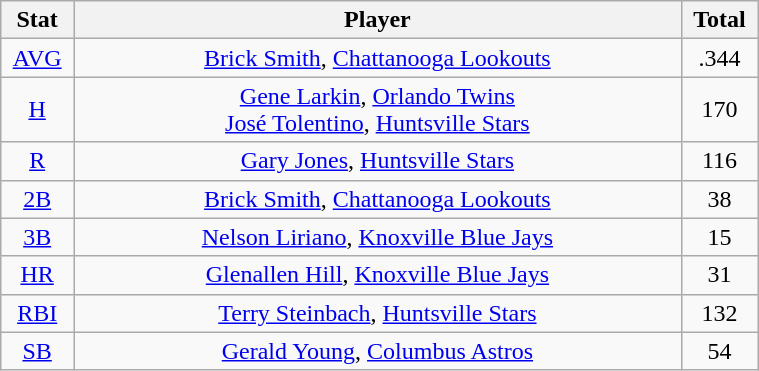<table class="wikitable" width="40%" style="text-align:center;">
<tr>
<th width="5%">Stat</th>
<th width="60%">Player</th>
<th width="5%">Total</th>
</tr>
<tr>
<td><a href='#'>AVG</a></td>
<td><a href='#'>Brick Smith</a>, <a href='#'>Chattanooga Lookouts</a></td>
<td>.344</td>
</tr>
<tr>
<td><a href='#'>H</a></td>
<td><a href='#'>Gene Larkin</a>, <a href='#'>Orlando Twins</a> <br> <a href='#'>José Tolentino</a>, <a href='#'>Huntsville Stars</a></td>
<td>170</td>
</tr>
<tr>
<td><a href='#'>R</a></td>
<td><a href='#'>Gary Jones</a>, <a href='#'>Huntsville Stars</a></td>
<td>116</td>
</tr>
<tr>
<td><a href='#'>2B</a></td>
<td><a href='#'>Brick Smith</a>, <a href='#'>Chattanooga Lookouts</a></td>
<td>38</td>
</tr>
<tr>
<td><a href='#'>3B</a></td>
<td><a href='#'>Nelson Liriano</a>, <a href='#'>Knoxville Blue Jays</a></td>
<td>15</td>
</tr>
<tr>
<td><a href='#'>HR</a></td>
<td><a href='#'>Glenallen Hill</a>, <a href='#'>Knoxville Blue Jays</a></td>
<td>31</td>
</tr>
<tr>
<td><a href='#'>RBI</a></td>
<td><a href='#'>Terry Steinbach</a>, <a href='#'>Huntsville Stars</a></td>
<td>132</td>
</tr>
<tr>
<td><a href='#'>SB</a></td>
<td><a href='#'>Gerald Young</a>, <a href='#'>Columbus Astros</a></td>
<td>54</td>
</tr>
</table>
